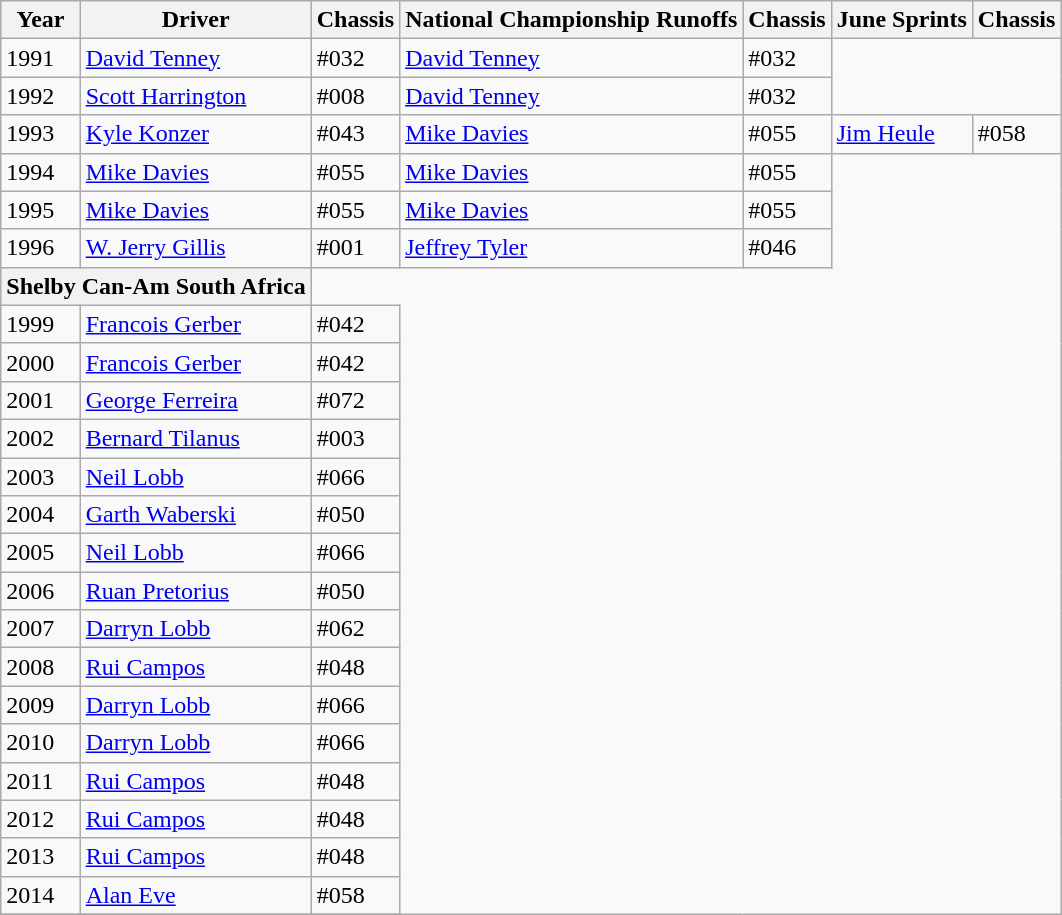<table class="wikitable">
<tr>
<th>Year</th>
<th>Driver</th>
<th>Chassis</th>
<th>National Championship Runoffs</th>
<th>Chassis</th>
<th>June Sprints</th>
<th>Chassis</th>
</tr>
<tr>
<td>1991</td>
<td> <a href='#'>David Tenney</a></td>
<td>#032</td>
<td> <a href='#'>David Tenney</a></td>
<td>#032</td>
</tr>
<tr>
<td>1992</td>
<td> <a href='#'>Scott Harrington</a></td>
<td>#008</td>
<td> <a href='#'>David Tenney</a></td>
<td>#032</td>
</tr>
<tr>
<td>1993</td>
<td> <a href='#'>Kyle Konzer</a></td>
<td>#043</td>
<td> <a href='#'>Mike Davies</a></td>
<td>#055</td>
<td> <a href='#'>Jim Heule</a></td>
<td>#058</td>
</tr>
<tr>
<td>1994</td>
<td> <a href='#'>Mike Davies</a></td>
<td>#055</td>
<td> <a href='#'>Mike Davies</a></td>
<td>#055</td>
</tr>
<tr>
<td>1995</td>
<td> <a href='#'>Mike Davies</a></td>
<td>#055</td>
<td> <a href='#'>Mike Davies</a></td>
<td>#055</td>
</tr>
<tr>
<td>1996</td>
<td> <a href='#'>W. Jerry Gillis</a></td>
<td>#001</td>
<td> <a href='#'>Jeffrey Tyler</a></td>
<td>#046</td>
</tr>
<tr>
<th colspan=2>Shelby Can-Am South Africa</th>
</tr>
<tr>
<td>1999</td>
<td> <a href='#'>Francois Gerber</a></td>
<td>#042</td>
</tr>
<tr>
<td>2000</td>
<td> <a href='#'>Francois Gerber</a></td>
<td>#042</td>
</tr>
<tr>
<td>2001</td>
<td> <a href='#'>George Ferreira</a></td>
<td>#072</td>
</tr>
<tr>
<td>2002</td>
<td> <a href='#'>Bernard Tilanus</a></td>
<td>#003</td>
</tr>
<tr>
<td>2003</td>
<td> <a href='#'>Neil Lobb</a></td>
<td>#066</td>
</tr>
<tr>
<td>2004</td>
<td> <a href='#'>Garth Waberski</a></td>
<td>#050</td>
</tr>
<tr>
<td>2005</td>
<td> <a href='#'>Neil Lobb</a></td>
<td>#066</td>
</tr>
<tr>
<td>2006</td>
<td> <a href='#'>Ruan Pretorius</a></td>
<td>#050</td>
</tr>
<tr>
<td>2007</td>
<td> <a href='#'>Darryn Lobb</a></td>
<td>#062</td>
</tr>
<tr>
<td>2008</td>
<td> <a href='#'>Rui Campos</a></td>
<td>#048</td>
</tr>
<tr>
<td>2009</td>
<td> <a href='#'>Darryn Lobb</a></td>
<td>#066</td>
</tr>
<tr>
<td>2010</td>
<td> <a href='#'>Darryn Lobb</a></td>
<td>#066</td>
</tr>
<tr>
<td>2011</td>
<td> <a href='#'>Rui Campos</a></td>
<td>#048</td>
</tr>
<tr>
<td>2012</td>
<td> <a href='#'>Rui Campos</a></td>
<td>#048</td>
</tr>
<tr>
<td>2013</td>
<td> <a href='#'>Rui Campos</a></td>
<td>#048</td>
</tr>
<tr>
<td>2014</td>
<td> <a href='#'>Alan Eve</a></td>
<td>#058</td>
</tr>
<tr 2015 || >
</tr>
</table>
